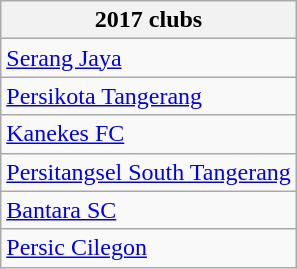<table class="wikitable">
<tr>
<th><strong>2017 clubs</strong></th>
</tr>
<tr>
<td><a href='#'>Serang Jaya</a></td>
</tr>
<tr>
<td><a href='#'>Persikota Tangerang</a></td>
</tr>
<tr>
<td><a href='#'>Kanekes FC</a></td>
</tr>
<tr>
<td><a href='#'>Persitangsel South Tangerang</a></td>
</tr>
<tr>
<td><a href='#'>Bantara SC</a></td>
</tr>
<tr>
<td><a href='#'>Persic Cilegon</a></td>
</tr>
</table>
